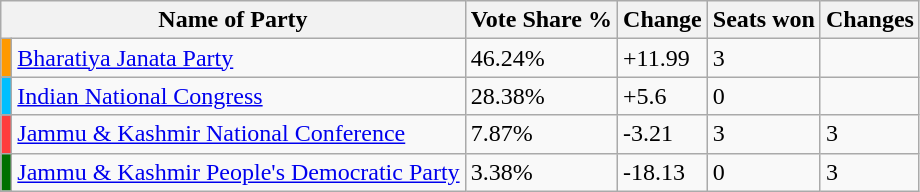<table class="wikitable sortable">
<tr>
<th colspan=2>Name of Party</th>
<th>Vote Share %</th>
<th>Change</th>
<th>Seats won</th>
<th>Changes</th>
</tr>
<tr>
<td bgcolor="#FF9900"></td>
<td><a href='#'>Bharatiya Janata Party</a></td>
<td>46.24%</td>
<td>+11.99</td>
<td>3</td>
<td></td>
</tr>
<tr>
<td bgcolor="#00BFFF"></td>
<td><a href='#'>Indian National Congress</a></td>
<td>28.38%</td>
<td>+5.6</td>
<td>0</td>
<td></td>
</tr>
<tr>
<td bgcolor="#FF3D3D"></td>
<td><a href='#'>Jammu & Kashmir National Conference</a></td>
<td>7.87%</td>
<td>-3.21</td>
<td>3</td>
<td>3</td>
</tr>
<tr>
<td bgcolor="#007000"></td>
<td><a href='#'>Jammu & Kashmir People's Democratic Party</a></td>
<td>3.38%</td>
<td>-18.13</td>
<td>0</td>
<td>3</td>
</tr>
</table>
